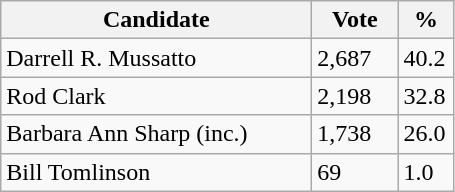<table class="wikitable">
<tr>
<th bgcolor="#DDDDFF" width="200px">Candidate</th>
<th bgcolor="#DDDDFF" width="50px">Vote</th>
<th bgcolor="#DDDDFF" width="30px">%</th>
</tr>
<tr>
<td>Darrell R. Mussatto</td>
<td>2,687</td>
<td>40.2</td>
</tr>
<tr>
<td>Rod Clark</td>
<td>2,198</td>
<td>32.8</td>
</tr>
<tr>
<td>Barbara Ann Sharp (inc.)</td>
<td>1,738</td>
<td>26.0</td>
</tr>
<tr>
<td>Bill Tomlinson</td>
<td>69</td>
<td>1.0</td>
</tr>
</table>
